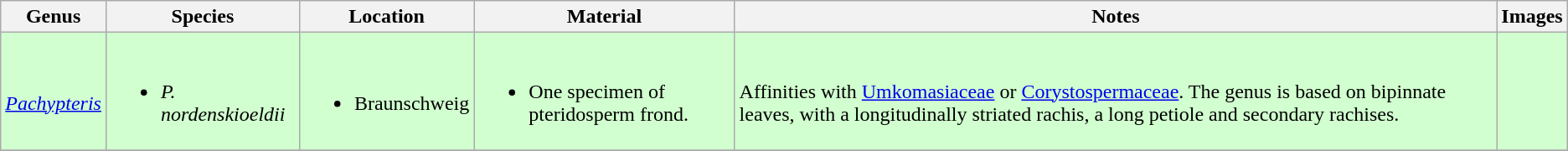<table class="wikitable sortable">
<tr>
<th>Genus</th>
<th>Species</th>
<th>Location</th>
<th>Material</th>
<th>Notes</th>
<th>Images</th>
</tr>
<tr>
<td style="background:#D1FFCF;"><br><em><a href='#'>Pachypteris</a></em></td>
<td style="background:#D1FFCF;"><br><ul><li><em>P. nordenskioeldii</em></li></ul></td>
<td style="background:#D1FFCF;"><br><ul><li>Braunschweig</li></ul></td>
<td style="background:#D1FFCF;"><br><ul><li>One specimen of pteridosperm frond.</li></ul></td>
<td style="background:#D1FFCF;"><br>Affinities with <a href='#'>Umkomasiaceae</a> or <a href='#'>Corystospermaceae</a>. The genus is based on bipinnate leaves, with a longitudinally striated rachis, a long petiole and secondary rachises.</td>
<td style="background:#D1FFCF;"><br></td>
</tr>
<tr>
</tr>
</table>
